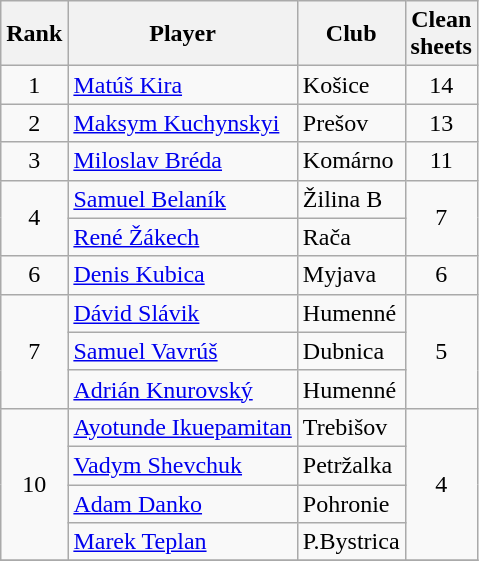<table class="wikitable" style="text-align:center">
<tr>
<th>Rank</th>
<th>Player</th>
<th>Club</th>
<th>Clean<br> sheets</th>
</tr>
<tr>
<td rowspan="1">1</td>
<td align="left"> <a href='#'>Matúš Kira</a></td>
<td align="left">Košice</td>
<td rowspan="1">14</td>
</tr>
<tr>
<td rowspan="1">2</td>
<td align="left"> <a href='#'>Maksym Kuchynskyi</a></td>
<td align="left">Prešov</td>
<td rowspan="1">13</td>
</tr>
<tr>
<td rowspan="1">3</td>
<td align="left"> <a href='#'>Miloslav Bréda</a></td>
<td align="left">Komárno</td>
<td rowspan="1">11</td>
</tr>
<tr>
<td rowspan="2">4</td>
<td align="left"> <a href='#'>Samuel Belaník</a></td>
<td align="left">Žilina B</td>
<td rowspan="2">7</td>
</tr>
<tr>
<td align="left"> <a href='#'>René Žákech</a></td>
<td align="left">Rača</td>
</tr>
<tr>
<td rowspan="1">6</td>
<td align="left"> <a href='#'>Denis Kubica</a></td>
<td align="left">Myjava</td>
<td rowspan="1">6</td>
</tr>
<tr>
<td rowspan="3">7</td>
<td align="left"> <a href='#'>Dávid Slávik</a></td>
<td align="left">Humenné</td>
<td rowspan="3">5</td>
</tr>
<tr>
<td align="left"> <a href='#'>Samuel Vavrúš</a></td>
<td align="left">Dubnica</td>
</tr>
<tr>
<td align="left"> <a href='#'>Adrián Knurovský</a></td>
<td align="left">Humenné</td>
</tr>
<tr>
<td rowspan="4">10</td>
<td align="left"> <a href='#'>Ayotunde Ikuepamitan</a></td>
<td align="left">Trebišov</td>
<td rowspan="4">4</td>
</tr>
<tr>
<td align="left"> <a href='#'>Vadym Shevchuk</a></td>
<td align="left">Petržalka</td>
</tr>
<tr>
<td align="left"> <a href='#'>Adam Danko</a></td>
<td align="left">Pohronie</td>
</tr>
<tr>
<td align="left"> <a href='#'>Marek Teplan</a></td>
<td align="left">P.Bystrica</td>
</tr>
<tr>
</tr>
</table>
